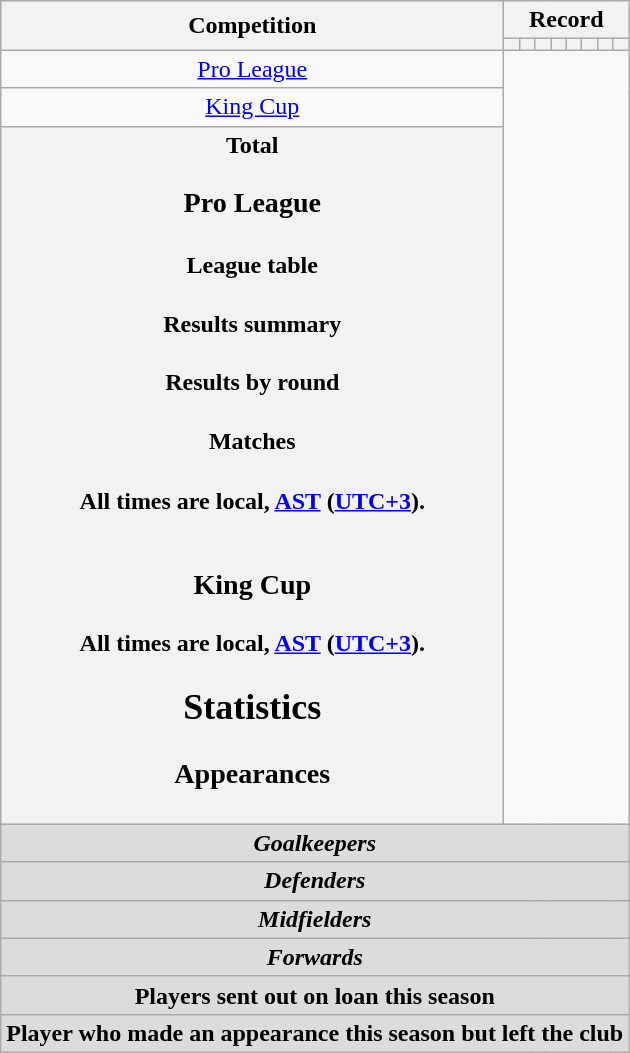<table class="wikitable" style="text-align: center">
<tr>
<th rowspan=2>Competition</th>
<th colspan=8>Record</th>
</tr>
<tr>
<th></th>
<th></th>
<th></th>
<th></th>
<th></th>
<th></th>
<th></th>
<th></th>
</tr>
<tr>
<td><a href='#'>Pro League</a><br></td>
</tr>
<tr>
<td><a href='#'>King Cup</a><br></td>
</tr>
<tr>
<th>Total<br>
<h3>Pro League</h3><h4>League table</h4><h4>Results summary</h4>
<h4>Results by round</h4><h4>Matches</h4>All times are local, <a href='#'>AST</a> (<a href='#'>UTC+3</a>).<br>


<br>
































<h3>King Cup</h3>
All times are local, <a href='#'>AST</a> (<a href='#'>UTC+3</a>).<br><h2>Statistics</h2><h3>Appearances</h3></th>
</tr>
<tr>
<th colspan=10 style=background:#dcdcdc; text-align:center><em>Goalkeepers</em><br>

</th>
</tr>
<tr>
<th colspan=10 style=background:#dcdcdc; text-align:center><em>Defenders</em><br>







</th>
</tr>
<tr>
<th colspan=10 style=background:#dcdcdc; text-align:center><em>Midfielders</em><br>








</th>
</tr>
<tr>
<th colspan=10 style=background:#dcdcdc; text-align:center><em>Forwards</em><br>



</th>
</tr>
<tr>
<th colspan=16 style=background:#dcdcdc; text-align:center>Players sent out on loan this season<br>
</th>
</tr>
<tr>
<th colspan=20 style=background:#dcdcdc; text-align:center>Player who made an appearance this season but left the club<br>



</th>
</tr>
</table>
